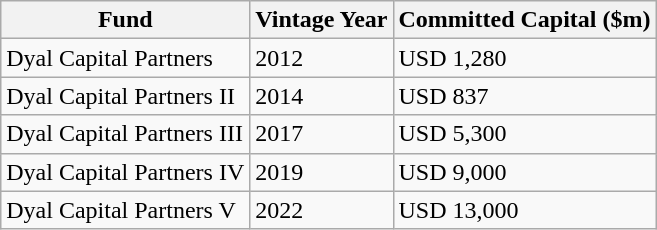<table class="wikitable">
<tr>
<th>Fund</th>
<th>Vintage Year</th>
<th>Committed Capital ($m)</th>
</tr>
<tr>
<td>Dyal Capital Partners</td>
<td>2012</td>
<td>USD 1,280</td>
</tr>
<tr>
<td>Dyal Capital Partners II</td>
<td>2014</td>
<td>USD 837</td>
</tr>
<tr>
<td>Dyal Capital Partners III</td>
<td>2017</td>
<td>USD 5,300</td>
</tr>
<tr>
<td>Dyal Capital Partners IV</td>
<td>2019</td>
<td>USD 9,000</td>
</tr>
<tr>
<td>Dyal Capital Partners V</td>
<td>2022</td>
<td>USD 13,000</td>
</tr>
</table>
